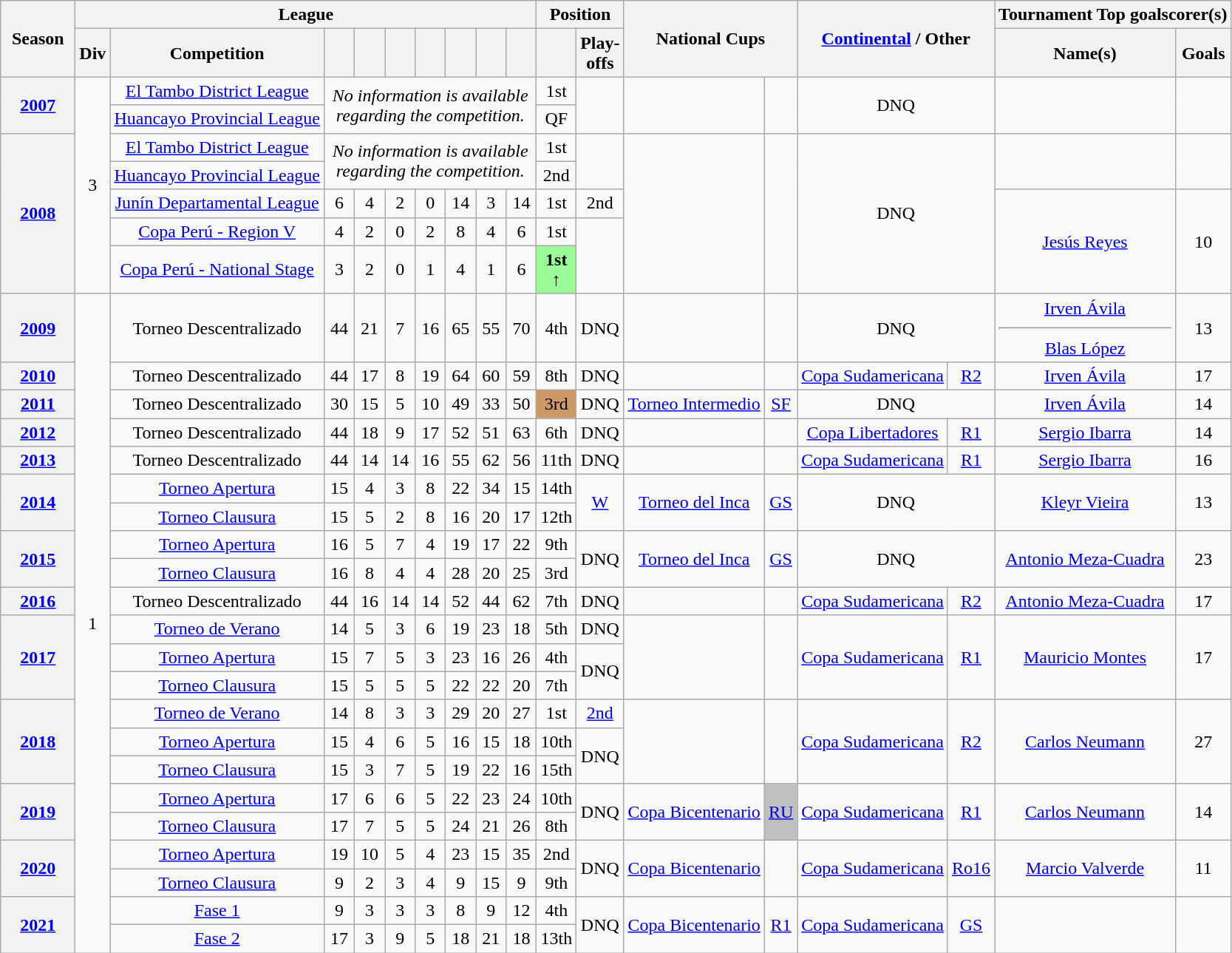<table class="wikitable" style="text-align: center">
<tr>
<th width=60px rowspan=2>Season</th>
<th colspan="9">League</th>
<th colspan=2>Position</th>
<th rowspan=2 colspan=2>National Cups</th>
<th rowspan=2 colspan=2><a href='#'>Continental</a> / Other</th>
<th colspan=2>Tournament Top goalscorer(s)</th>
</tr>
<tr>
<th>Div</th>
<th>Competition</th>
<th width="20"></th>
<th width="20"></th>
<th width="20"></th>
<th width="20"></th>
<th width="20"></th>
<th width="20"></th>
<th width="20"></th>
<th width="20"></th>
<th width="20">Play-offs</th>
<th>Name(s)</th>
<th>Goals</th>
</tr>
<tr>
<th rowspan=2><a href='#'>2007</a></th>
<td rowspan=7>3</td>
<td><a href='#'>El Tambo District League</a></td>
<td rowspan=2 colspan=7><em>No information is available regarding the competition.</em></td>
<td>1st</td>
<td rowspan=2></td>
<td rowspan=2></td>
<td rowspan=2></td>
<td rowspan=2 colspan=2>DNQ</td>
<td rowspan=2></td>
<td rowspan=2></td>
</tr>
<tr>
<td><a href='#'>Huancayo Provincial League</a></td>
<td>QF</td>
</tr>
<tr>
<th rowspan=5><a href='#'>2008</a></th>
<td><a href='#'>El Tambo District League</a></td>
<td rowspan=2 colspan=7><em>No information is available regarding the competition.</em></td>
<td>1st</td>
<td rowspan=2></td>
<td rowspan=5></td>
<td rowspan=5></td>
<td rowspan=5 colspan=2>DNQ</td>
<td rowspan=2></td>
<td rowspan=2></td>
</tr>
<tr>
<td><a href='#'>Huancayo Provincial League</a></td>
<td>2nd</td>
</tr>
<tr>
<td><a href='#'>Junín Departamental League</a></td>
<td>6</td>
<td>4</td>
<td>2</td>
<td>0</td>
<td>14</td>
<td>3</td>
<td>14</td>
<td>1st</td>
<td>2nd</td>
<td rowspan=3> <a href='#'>Jesús Reyes</a></td>
<td rowspan=3>10</td>
</tr>
<tr>
<td><a href='#'>Copa Perú - Region V</a></td>
<td>4</td>
<td>2</td>
<td>0</td>
<td>2</td>
<td>8</td>
<td>4</td>
<td>6</td>
<td>1st</td>
<td rowspan=2></td>
</tr>
<tr>
<td><a href='#'>Copa Perú - National Stage</a></td>
<td>3</td>
<td>2</td>
<td>0</td>
<td>1</td>
<td>4</td>
<td>1</td>
<td>6</td>
<td bgcolor=PaleGreen><strong>1st</strong> ↑</td>
</tr>
<tr>
<th><a href='#'>2009</a></th>
<td rowspan=22>1</td>
<td>Torneo Descentralizado</td>
<td>44</td>
<td>21</td>
<td>7</td>
<td>16</td>
<td>65</td>
<td>55</td>
<td>70</td>
<td>4th</td>
<td>DNQ</td>
<td></td>
<td></td>
<td colspan=2>DNQ</td>
<td> <a href='#'>Irven Ávila</a><hr> <a href='#'>Blas López</a></td>
<td>13</td>
</tr>
<tr>
<th><a href='#'>2010</a></th>
<td>Torneo Descentralizado</td>
<td>44</td>
<td>17</td>
<td>8</td>
<td>19</td>
<td>64</td>
<td>60</td>
<td>59</td>
<td>8th</td>
<td>DNQ</td>
<td></td>
<td></td>
<td><a href='#'>Copa Sudamericana</a></td>
<td><a href='#'>R2</a></td>
<td> <a href='#'>Irven Ávila</a></td>
<td>17</td>
</tr>
<tr>
<th><a href='#'>2011</a></th>
<td>Torneo Descentralizado</td>
<td>30</td>
<td>15</td>
<td>5</td>
<td>10</td>
<td>49</td>
<td>33</td>
<td>50</td>
<td bgcolor=cc9966>3rd</td>
<td>DNQ</td>
<td><a href='#'>Torneo Intermedio</a></td>
<td><a href='#'>SF</a></td>
<td colspan=2>DNQ</td>
<td> <a href='#'>Irven Ávila</a></td>
<td>14</td>
</tr>
<tr>
<th><a href='#'>2012</a></th>
<td>Torneo Descentralizado</td>
<td>44</td>
<td>18</td>
<td>9</td>
<td>17</td>
<td>52</td>
<td>51</td>
<td>63</td>
<td>6th</td>
<td>DNQ</td>
<td></td>
<td></td>
<td><a href='#'>Copa Libertadores</a></td>
<td><a href='#'>R1</a></td>
<td> <a href='#'>Sergio Ibarra</a></td>
<td>14</td>
</tr>
<tr>
<th><a href='#'>2013</a></th>
<td>Torneo Descentralizado</td>
<td>44</td>
<td>14</td>
<td>14</td>
<td>16</td>
<td>55</td>
<td>62</td>
<td>56</td>
<td>11th</td>
<td>DNQ</td>
<td></td>
<td></td>
<td><a href='#'>Copa Sudamericana</a></td>
<td><a href='#'>R1</a></td>
<td> <a href='#'>Sergio Ibarra</a></td>
<td>16</td>
</tr>
<tr>
<th rowspan=2><a href='#'>2014</a></th>
<td><a href='#'>Torneo Apertura</a></td>
<td>15</td>
<td>4</td>
<td>3</td>
<td>8</td>
<td>22</td>
<td>34</td>
<td>15</td>
<td>14th</td>
<td rowspan=2><a href='#'>W</a></td>
<td rowspan=2><a href='#'>Torneo del Inca</a></td>
<td rowspan=2><a href='#'>GS</a></td>
<td rowspan=2 colspan=2>DNQ</td>
<td rowspan=2> <a href='#'>Kleyr Vieira</a></td>
<td rowspan=2>13</td>
</tr>
<tr>
<td><a href='#'>Torneo Clausura</a></td>
<td>15</td>
<td>5</td>
<td>2</td>
<td>8</td>
<td>16</td>
<td>20</td>
<td>17</td>
<td>12th</td>
</tr>
<tr>
<th rowspan=2><a href='#'>2015</a></th>
<td><a href='#'>Torneo Apertura</a></td>
<td>16</td>
<td>5</td>
<td>7</td>
<td>4</td>
<td>19</td>
<td>17</td>
<td>22</td>
<td>9th</td>
<td rowspan=2>DNQ</td>
<td rowspan=2><a href='#'>Torneo del Inca</a></td>
<td rowspan=2><a href='#'>GS</a></td>
<td rowspan=2 colspan=2>DNQ</td>
<td rowspan=2> <a href='#'>Antonio Meza-Cuadra</a></td>
<td rowspan=2>23</td>
</tr>
<tr>
<td><a href='#'>Torneo Clausura</a></td>
<td>16</td>
<td>8</td>
<td>4</td>
<td>4</td>
<td>28</td>
<td>20</td>
<td>25</td>
<td>3rd</td>
</tr>
<tr>
<th><a href='#'>2016</a></th>
<td>Torneo Descentralizado</td>
<td>44</td>
<td>16</td>
<td>14</td>
<td>14</td>
<td>52</td>
<td>44</td>
<td>62</td>
<td>7th</td>
<td>DNQ</td>
<td></td>
<td></td>
<td><a href='#'>Copa Sudamericana</a></td>
<td><a href='#'>R2</a></td>
<td> <a href='#'>Antonio Meza-Cuadra</a></td>
<td>17</td>
</tr>
<tr>
<th rowspan=3><a href='#'>2017</a></th>
<td><a href='#'>Torneo de Verano</a></td>
<td>14</td>
<td>5</td>
<td>3</td>
<td>6</td>
<td>19</td>
<td>23</td>
<td>18</td>
<td>5th</td>
<td>DNQ</td>
<td rowspan=3></td>
<td rowspan=3></td>
<td rowspan=3><a href='#'>Copa Sudamericana</a></td>
<td rowspan=3><a href='#'>R1</a></td>
<td rowspan=3> <a href='#'>Mauricio Montes</a></td>
<td rowspan=3>17</td>
</tr>
<tr>
<td><a href='#'>Torneo Apertura</a></td>
<td>15</td>
<td>7</td>
<td>5</td>
<td>3</td>
<td>23</td>
<td>16</td>
<td>26</td>
<td>4th</td>
<td rowspan=2>DNQ</td>
</tr>
<tr>
<td><a href='#'>Torneo Clausura</a></td>
<td>15</td>
<td>5</td>
<td>5</td>
<td>5</td>
<td>22</td>
<td>22</td>
<td>20</td>
<td>7th</td>
</tr>
<tr>
<th rowspan=3><a href='#'>2018</a></th>
<td><a href='#'>Torneo de Verano</a></td>
<td>14</td>
<td>8</td>
<td>3</td>
<td>3</td>
<td>29</td>
<td>20</td>
<td>27</td>
<td>1st</td>
<td><a href='#'>2nd</a> </td>
<td rowspan=3></td>
<td rowspan=3></td>
<td rowspan=3><a href='#'>Copa Sudamericana</a></td>
<td rowspan=3><a href='#'>R2</a></td>
<td rowspan=3> <a href='#'>Carlos Neumann</a></td>
<td rowspan=3>27</td>
</tr>
<tr>
<td><a href='#'>Torneo Apertura</a></td>
<td>15</td>
<td>4</td>
<td>6</td>
<td>5</td>
<td>16</td>
<td>15</td>
<td>18</td>
<td>10th</td>
<td rowspan=2>DNQ</td>
</tr>
<tr>
<td><a href='#'>Torneo Clausura</a></td>
<td>15</td>
<td>3</td>
<td>7</td>
<td>5</td>
<td>19</td>
<td>22</td>
<td>16</td>
<td>15th</td>
</tr>
<tr>
<th rowspan=2><a href='#'>2019</a></th>
<td><a href='#'>Torneo Apertura</a></td>
<td>17</td>
<td>6</td>
<td>6</td>
<td>5</td>
<td>22</td>
<td>23</td>
<td>24</td>
<td>10th</td>
<td rowspan=2>DNQ</td>
<td rowspan=2><a href='#'>Copa Bicentenario</a></td>
<td rowspan=2 bgcolor=silver><a href='#'>RU</a></td>
<td rowspan=2><a href='#'>Copa Sudamericana</a></td>
<td rowspan=2><a href='#'>R1</a></td>
<td rowspan=2> <a href='#'>Carlos Neumann</a></td>
<td rowspan=2>14</td>
</tr>
<tr>
<td><a href='#'>Torneo Clausura</a></td>
<td>17</td>
<td>7</td>
<td>5</td>
<td>5</td>
<td>24</td>
<td>21</td>
<td>26</td>
<td>8th</td>
</tr>
<tr>
<th rowspan=2><a href='#'>2020</a></th>
<td><a href='#'>Torneo Apertura</a></td>
<td>19</td>
<td>10</td>
<td>5</td>
<td>4</td>
<td>23</td>
<td>15</td>
<td>35</td>
<td>2nd</td>
<td rowspan=2>DNQ</td>
<td rowspan=2><a href='#'>Copa Bicentenario</a></td>
<td rowspan=2></td>
<td rowspan=2><a href='#'>Copa Sudamericana</a></td>
<td rowspan=2><a href='#'>Ro16</a></td>
<td rowspan=2> <a href='#'>Marcio Valverde</a></td>
<td rowspan=2>11</td>
</tr>
<tr>
<td><a href='#'>Torneo Clausura</a></td>
<td>9</td>
<td>2</td>
<td>3</td>
<td>4</td>
<td>9</td>
<td>15</td>
<td>9</td>
<td>9th</td>
</tr>
<tr>
<th rowspan=2><a href='#'>2021</a></th>
<td><a href='#'>Fase 1</a></td>
<td>9</td>
<td>3</td>
<td>3</td>
<td>3</td>
<td>8</td>
<td>9</td>
<td>12</td>
<td>4th</td>
<td rowspan=2>DNQ</td>
<td rowspan=2><a href='#'>Copa Bicentenario</a></td>
<td rowspan=2><a href='#'>R1</a></td>
<td rowspan=2><a href='#'>Copa Sudamericana</a></td>
<td rowspan=2><a href='#'>GS</a></td>
<td rowspan=2></td>
<td rowspan=2></td>
</tr>
<tr>
<td><a href='#'>Fase 2</a></td>
<td>17</td>
<td>3</td>
<td>9</td>
<td>5</td>
<td>18</td>
<td>21</td>
<td>18</td>
<td>13th</td>
</tr>
</table>
